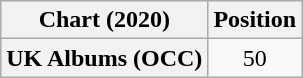<table class="wikitable plainrowheaders" style="text-align:center">
<tr>
<th scope="col">Chart (2020)</th>
<th scope="col">Position</th>
</tr>
<tr>
<th scope="row">UK Albums (OCC)</th>
<td>50</td>
</tr>
</table>
